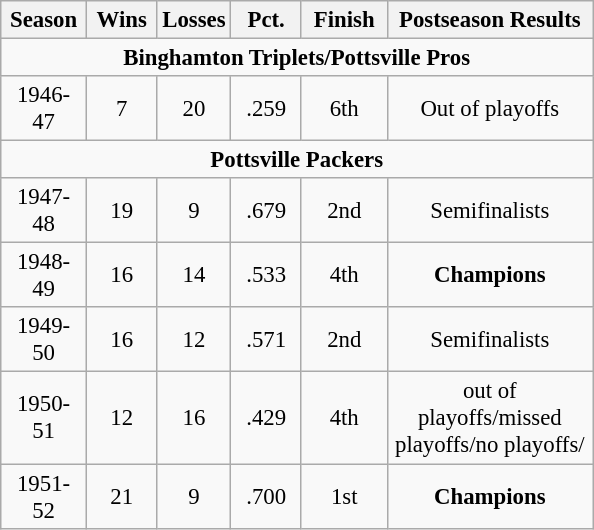<table class="wikitable"  style="text-align:center; font-size: 95%;">
<tr>
<th width=50>Season</th>
<th width=40>Wins</th>
<th width=40>Losses</th>
<th width=40>Pct.</th>
<th width=50>Finish</th>
<th width=130>Postseason Results</th>
</tr>
<tr>
<td colspan=6 align=center><strong>Binghamton Triplets/Pottsville Pros</strong></td>
</tr>
<tr>
<td>1946-47</td>
<td>7</td>
<td>20</td>
<td>.259</td>
<td>6th</td>
<td>Out of playoffs</td>
</tr>
<tr>
<td colspan=6 align=center><strong>Pottsville Packers</strong></td>
</tr>
<tr>
<td>1947-48</td>
<td>19</td>
<td>9</td>
<td>.679</td>
<td>2nd</td>
<td>Semifinalists</td>
</tr>
<tr>
<td>1948-49</td>
<td>16</td>
<td>14</td>
<td>.533</td>
<td>4th</td>
<td><strong>Champions</strong></td>
</tr>
<tr>
<td>1949-50</td>
<td>16</td>
<td>12</td>
<td>.571</td>
<td>2nd</td>
<td>Semifinalists</td>
</tr>
<tr>
<td>1950-51</td>
<td>12</td>
<td>16</td>
<td>.429</td>
<td>4th</td>
<td>out of playoffs/missed playoffs/no playoffs/</td>
</tr>
<tr>
<td>1951-52</td>
<td>21</td>
<td>9</td>
<td>.700</td>
<td>1st</td>
<td><strong>Champions</strong></td>
</tr>
</table>
